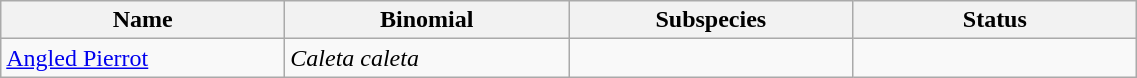<table width=60% class="wikitable">
<tr>
<th width=20%>Name</th>
<th width=20%>Binomial</th>
<th width=20%>Subspecies</th>
<th width=20%>Status</th>
</tr>
<tr>
<td><a href='#'>Angled Pierrot</a><br>
</td>
<td><em>Caleta caleta</em></td>
<td></td>
<td></td>
</tr>
</table>
